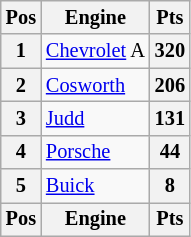<table class="wikitable" style="font-size: 85%;; text-align:center;">
<tr valign="top">
<th valign="middle">Pos</th>
<th valign="middle">Engine</th>
<th valign="middle">Pts</th>
</tr>
<tr>
<th>1</th>
<td align="left"> <a href='#'>Chevrolet</a> A</td>
<th>320</th>
</tr>
<tr>
<th>2</th>
<td align="left"> <a href='#'>Cosworth</a></td>
<th>206</th>
</tr>
<tr>
<th>3</th>
<td align="left"> <a href='#'>Judd</a></td>
<th>131</th>
</tr>
<tr>
<th>4</th>
<td align="left"> <a href='#'>Porsche</a></td>
<th>44</th>
</tr>
<tr>
<th>5</th>
<td align="left"> <a href='#'>Buick</a></td>
<th>8</th>
</tr>
<tr valign="top">
<th valign="middle">Pos</th>
<th valign="middle">Engine</th>
<th valign="middle">Pts</th>
</tr>
</table>
